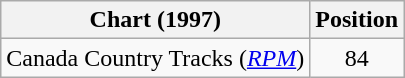<table class="wikitable sortable">
<tr>
<th scope="col">Chart (1997)</th>
<th scope="col">Position</th>
</tr>
<tr>
<td>Canada Country Tracks (<em><a href='#'>RPM</a></em>)</td>
<td align="center">84</td>
</tr>
</table>
